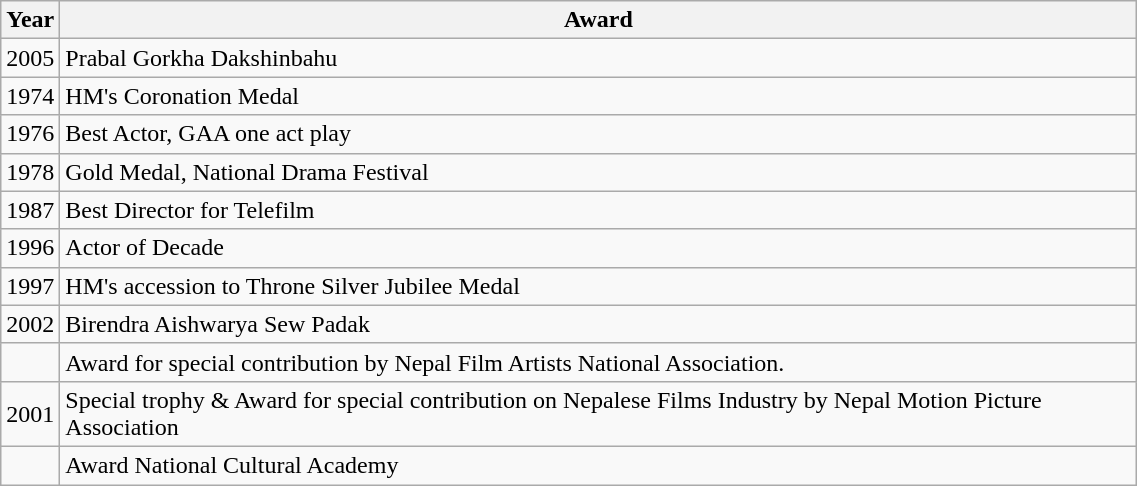<table class="wikitable" style="width:60%">
<tr>
<th>Year</th>
<th>Award</th>
</tr>
<tr>
<td>2005</td>
<td>Prabal Gorkha Dakshinbahu</td>
</tr>
<tr>
<td>1974</td>
<td>HM's Coronation Medal</td>
</tr>
<tr>
<td>1976</td>
<td>Best Actor, GAA one act play</td>
</tr>
<tr>
<td>1978</td>
<td>Gold Medal, National Drama Festival</td>
</tr>
<tr>
<td>1987</td>
<td>Best Director for Telefilm</td>
</tr>
<tr>
<td>1996</td>
<td>Actor of Decade</td>
</tr>
<tr>
<td>1997</td>
<td>HM's accession to Throne Silver Jubilee Medal</td>
</tr>
<tr>
<td>2002</td>
<td>Birendra Aishwarya Sew Padak</td>
</tr>
<tr>
<td></td>
<td>Award for special contribution by Nepal Film Artists National Association.</td>
</tr>
<tr>
<td>2001</td>
<td>Special trophy & Award for special contribution on Nepalese Films Industry by Nepal Motion Picture Association</td>
</tr>
<tr>
<td></td>
<td>Award National Cultural Academy</td>
</tr>
</table>
